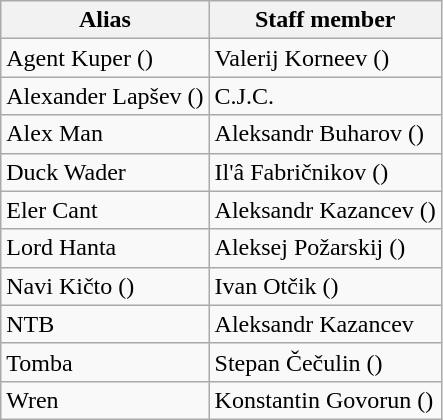<table class="wikitable">
<tr ">
<th>Alias</th>
<th>Staff member</th>
</tr>
<tr>
<td>Agent Kuper ()</td>
<td>Valerij Korneev ()</td>
</tr>
<tr>
<td>Alexander Lapšev ()</td>
<td>C.J.C.</td>
</tr>
<tr>
<td>Alex Man</td>
<td>Aleksandr Buharov ()</td>
</tr>
<tr>
<td>Duck Wader</td>
<td>Il'â Fabričnikov ()</td>
</tr>
<tr>
<td>Eler Cant</td>
<td>Aleksandr Kazancev ()</td>
</tr>
<tr>
<td>Lord Hanta</td>
<td>Aleksej Požarskij ()</td>
</tr>
<tr>
<td>Navi Kičto ()</td>
<td>Ivan Otčik ()</td>
</tr>
<tr>
<td>NTB</td>
<td>Aleksandr Kazancev</td>
</tr>
<tr>
<td>Tomba</td>
<td>Stepan Čečulin ()</td>
</tr>
<tr>
<td>Wren</td>
<td>Konstantin Govorun ()</td>
</tr>
</table>
